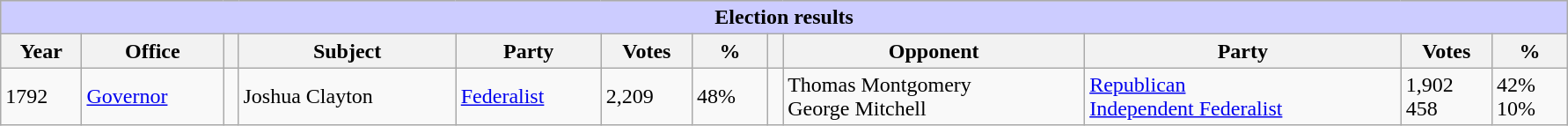<table class=wikitable style="width: 94%" style="text-align: center;" align="center">
<tr bgcolor=#cccccc>
<th colspan=12 style="background: #ccccff;">Election results</th>
</tr>
<tr>
<th><strong>Year</strong></th>
<th><strong>Office</strong></th>
<th></th>
<th><strong>Subject</strong></th>
<th><strong>Party</strong></th>
<th><strong>Votes</strong></th>
<th><strong>%</strong></th>
<th></th>
<th><strong>Opponent</strong></th>
<th><strong>Party</strong></th>
<th><strong>Votes</strong></th>
<th><strong>%</strong></th>
</tr>
<tr>
<td>1792</td>
<td><a href='#'>Governor</a></td>
<td></td>
<td>Joshua Clayton</td>
<td><a href='#'>Federalist</a></td>
<td>2,209</td>
<td>48%</td>
<td></td>
<td>Thomas Montgomery<br>George Mitchell</td>
<td><a href='#'>Republican</a><br><a href='#'>Independent Federalist</a></td>
<td>1,902<br>458</td>
<td>42%<br>10%</td>
</tr>
</table>
